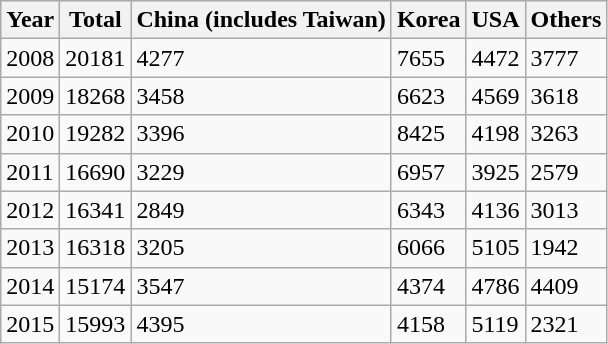<table class="wikitable">
<tr>
<th>Year</th>
<th>Total</th>
<th>China (includes Taiwan)</th>
<th>Korea</th>
<th>USA</th>
<th>Others</th>
</tr>
<tr>
<td>2008</td>
<td>20181</td>
<td>4277</td>
<td>7655</td>
<td>4472</td>
<td>3777</td>
</tr>
<tr>
<td>2009</td>
<td>18268</td>
<td>3458</td>
<td>6623</td>
<td>4569</td>
<td>3618</td>
</tr>
<tr>
<td>2010</td>
<td>19282</td>
<td>3396</td>
<td>8425</td>
<td>4198</td>
<td>3263</td>
</tr>
<tr>
<td>2011</td>
<td>16690</td>
<td>3229</td>
<td>6957</td>
<td>3925</td>
<td>2579</td>
</tr>
<tr>
<td>2012</td>
<td>16341</td>
<td>2849</td>
<td>6343</td>
<td>4136</td>
<td>3013</td>
</tr>
<tr>
<td>2013</td>
<td>16318</td>
<td>3205</td>
<td>6066</td>
<td>5105</td>
<td>1942</td>
</tr>
<tr>
<td>2014</td>
<td>15174</td>
<td>3547</td>
<td>4374</td>
<td>4786</td>
<td>4409</td>
</tr>
<tr>
<td>2015</td>
<td>15993</td>
<td>4395</td>
<td>4158</td>
<td>5119</td>
<td>2321</td>
</tr>
</table>
